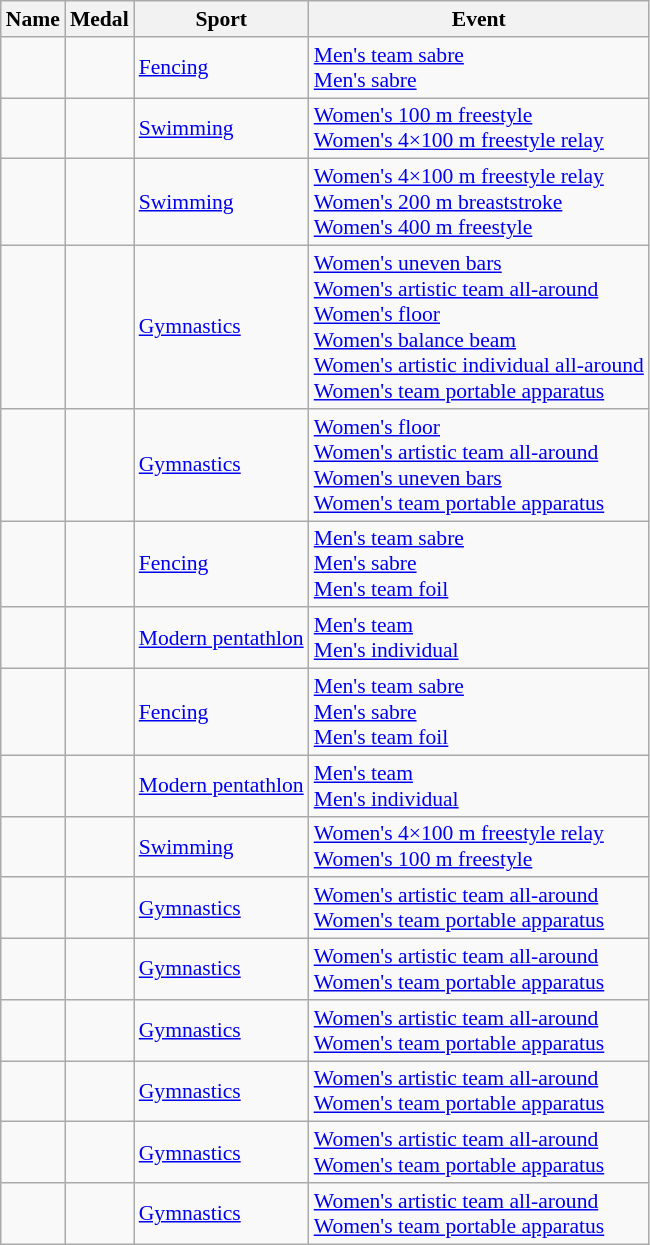<table class="wikitable sortable" style="font-size:90%">
<tr>
<th>Name</th>
<th>Medal</th>
<th>Sport</th>
<th>Event</th>
</tr>
<tr>
<td></td>
<td><br></td>
<td><a href='#'>Fencing</a></td>
<td><a href='#'>Men's team sabre</a><br><a href='#'>Men's sabre</a></td>
</tr>
<tr>
<td></td>
<td><br></td>
<td><a href='#'>Swimming</a></td>
<td><a href='#'>Women's 100 m freestyle</a><br><a href='#'>Women's 4×100 m freestyle relay</a></td>
</tr>
<tr>
<td></td>
<td><br><br></td>
<td><a href='#'>Swimming</a></td>
<td><a href='#'>Women's 4×100 m freestyle relay</a><br><a href='#'>Women's 200 m breaststroke</a><br><a href='#'>Women's 400 m freestyle</a></td>
</tr>
<tr>
<td></td>
<td><br><br><br><br><br></td>
<td><a href='#'>Gymnastics</a></td>
<td><a href='#'>Women's uneven bars</a><br><a href='#'>Women's artistic team all-around</a><br><a href='#'>Women's floor</a><br><a href='#'>Women's balance beam</a><br><a href='#'>Women's artistic individual all-around</a><br><a href='#'>Women's team portable apparatus</a></td>
</tr>
<tr>
<td></td>
<td><br><br><br></td>
<td><a href='#'>Gymnastics</a></td>
<td><a href='#'>Women's floor</a><br><a href='#'>Women's artistic team all-around</a><br><a href='#'>Women's uneven bars</a><br><a href='#'>Women's team portable apparatus</a></td>
</tr>
<tr>
<td></td>
<td><br><br></td>
<td><a href='#'>Fencing</a></td>
<td><a href='#'>Men's team sabre</a><br><a href='#'>Men's sabre</a><br><a href='#'>Men's team foil</a></td>
</tr>
<tr>
<td></td>
<td><br></td>
<td><a href='#'>Modern pentathlon</a></td>
<td><a href='#'>Men's team</a><br><a href='#'>Men's individual</a></td>
</tr>
<tr>
<td></td>
<td><br><br></td>
<td><a href='#'>Fencing</a></td>
<td><a href='#'>Men's team sabre</a><br><a href='#'>Men's sabre</a><br><a href='#'>Men's team foil</a></td>
</tr>
<tr>
<td></td>
<td><br></td>
<td><a href='#'>Modern pentathlon</a></td>
<td><a href='#'>Men's team</a><br><a href='#'>Men's individual</a></td>
</tr>
<tr>
<td></td>
<td><br></td>
<td><a href='#'>Swimming</a></td>
<td><a href='#'>Women's 4×100 m freestyle relay</a><br><a href='#'>Women's 100 m freestyle</a></td>
</tr>
<tr>
<td></td>
<td><br></td>
<td><a href='#'>Gymnastics</a></td>
<td><a href='#'>Women's artistic team all-around</a><br><a href='#'>Women's team portable apparatus</a></td>
</tr>
<tr>
<td></td>
<td><br></td>
<td><a href='#'>Gymnastics</a></td>
<td><a href='#'>Women's artistic team all-around</a><br><a href='#'>Women's team portable apparatus</a></td>
</tr>
<tr>
<td></td>
<td><br></td>
<td><a href='#'>Gymnastics</a></td>
<td><a href='#'>Women's artistic team all-around</a><br><a href='#'>Women's team portable apparatus</a></td>
</tr>
<tr>
<td></td>
<td><br></td>
<td><a href='#'>Gymnastics</a></td>
<td><a href='#'>Women's artistic team all-around</a><br><a href='#'>Women's team portable apparatus</a></td>
</tr>
<tr>
<td></td>
<td><br></td>
<td><a href='#'>Gymnastics</a></td>
<td><a href='#'>Women's artistic team all-around</a><br><a href='#'>Women's team portable apparatus</a></td>
</tr>
<tr>
<td></td>
<td><br></td>
<td><a href='#'>Gymnastics</a></td>
<td><a href='#'>Women's artistic team all-around</a><br><a href='#'>Women's team portable apparatus</a></td>
</tr>
</table>
